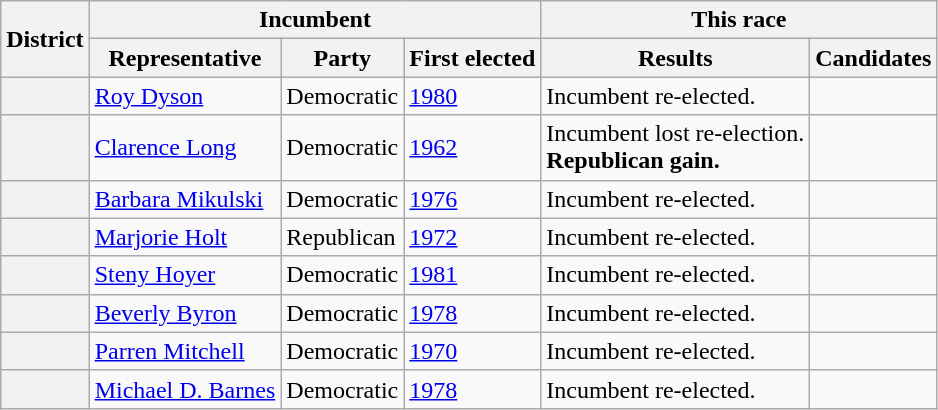<table class=wikitable>
<tr>
<th rowspan=2>District</th>
<th colspan=3>Incumbent</th>
<th colspan=2>This race</th>
</tr>
<tr>
<th>Representative</th>
<th>Party</th>
<th>First elected</th>
<th>Results</th>
<th>Candidates</th>
</tr>
<tr>
<th></th>
<td><a href='#'>Roy Dyson</a></td>
<td>Democratic</td>
<td><a href='#'>1980</a></td>
<td>Incumbent re-elected.</td>
<td nowrap></td>
</tr>
<tr>
<th></th>
<td><a href='#'>Clarence Long</a></td>
<td>Democratic</td>
<td><a href='#'>1962</a></td>
<td>Incumbent lost re-election.<br><strong>Republican gain.</strong></td>
<td nowrap></td>
</tr>
<tr>
<th></th>
<td><a href='#'>Barbara Mikulski</a></td>
<td>Democratic</td>
<td><a href='#'>1976</a></td>
<td>Incumbent re-elected.</td>
<td nowrap></td>
</tr>
<tr>
<th></th>
<td><a href='#'>Marjorie Holt</a></td>
<td>Republican</td>
<td><a href='#'>1972</a></td>
<td>Incumbent re-elected.</td>
<td nowrap></td>
</tr>
<tr>
<th></th>
<td><a href='#'>Steny Hoyer</a></td>
<td>Democratic</td>
<td><a href='#'>1981</a></td>
<td>Incumbent re-elected.</td>
<td nowrap></td>
</tr>
<tr>
<th></th>
<td><a href='#'>Beverly Byron</a></td>
<td>Democratic</td>
<td><a href='#'>1978</a></td>
<td>Incumbent re-elected.</td>
<td nowrap></td>
</tr>
<tr>
<th></th>
<td><a href='#'>Parren Mitchell</a></td>
<td>Democratic</td>
<td><a href='#'>1970</a></td>
<td>Incumbent re-elected.</td>
<td nowrap></td>
</tr>
<tr>
<th></th>
<td><a href='#'>Michael D. Barnes</a></td>
<td>Democratic</td>
<td><a href='#'>1978</a></td>
<td>Incumbent re-elected.</td>
<td nowrap></td>
</tr>
</table>
